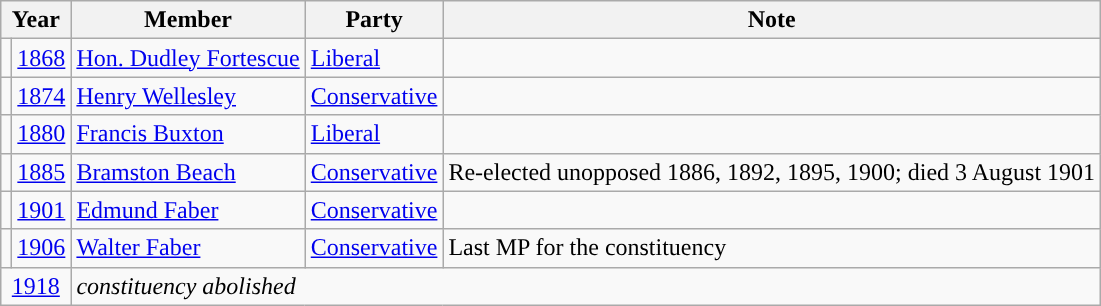<table class="wikitable">
<tr>
<th colspan="2">Year</th>
<th>Member</th>
<th>Party</th>
<th>Note</th>
</tr>
<tr>
<td style="color:inherit;background-color: "></td>
<td><a href='#'>1868</a></td>
<td><a href='#'>Hon. Dudley Fortescue</a> </td>
<td><a href='#'>Liberal</a></td>
<td></td>
</tr>
<tr>
<td style="color:inherit;background-color: "></td>
<td><a href='#'>1874</a></td>
<td><a href='#'>Henry Wellesley</a> </td>
<td><a href='#'>Conservative</a></td>
<td></td>
</tr>
<tr>
<td style="color:inherit;background-color: "></td>
<td><a href='#'>1880</a></td>
<td><a href='#'>Francis Buxton</a> </td>
<td><a href='#'>Liberal</a></td>
<td></td>
</tr>
<tr>
<td style="color:inherit;background-color: "></td>
<td><a href='#'>1885</a></td>
<td><a href='#'>Bramston Beach</a> </td>
<td><a href='#'>Conservative</a></td>
<td>Re-elected unopposed 1886, 1892, 1895, 1900; died 3 August 1901</td>
</tr>
<tr>
<td style="color:inherit;background-color: "></td>
<td><a href='#'>1901</a></td>
<td><a href='#'>Edmund Faber</a> </td>
<td><a href='#'>Conservative</a></td>
<td></td>
</tr>
<tr>
<td style="color:inherit;background-color: "></td>
<td><a href='#'>1906</a></td>
<td><a href='#'>Walter Faber</a> </td>
<td><a href='#'>Conservative</a></td>
<td>Last MP for the constituency</td>
</tr>
<tr>
<td colspan="2" align="center"><a href='#'>1918</a></td>
<td colspan="3"><em>constituency abolished</em></td>
</tr>
</table>
